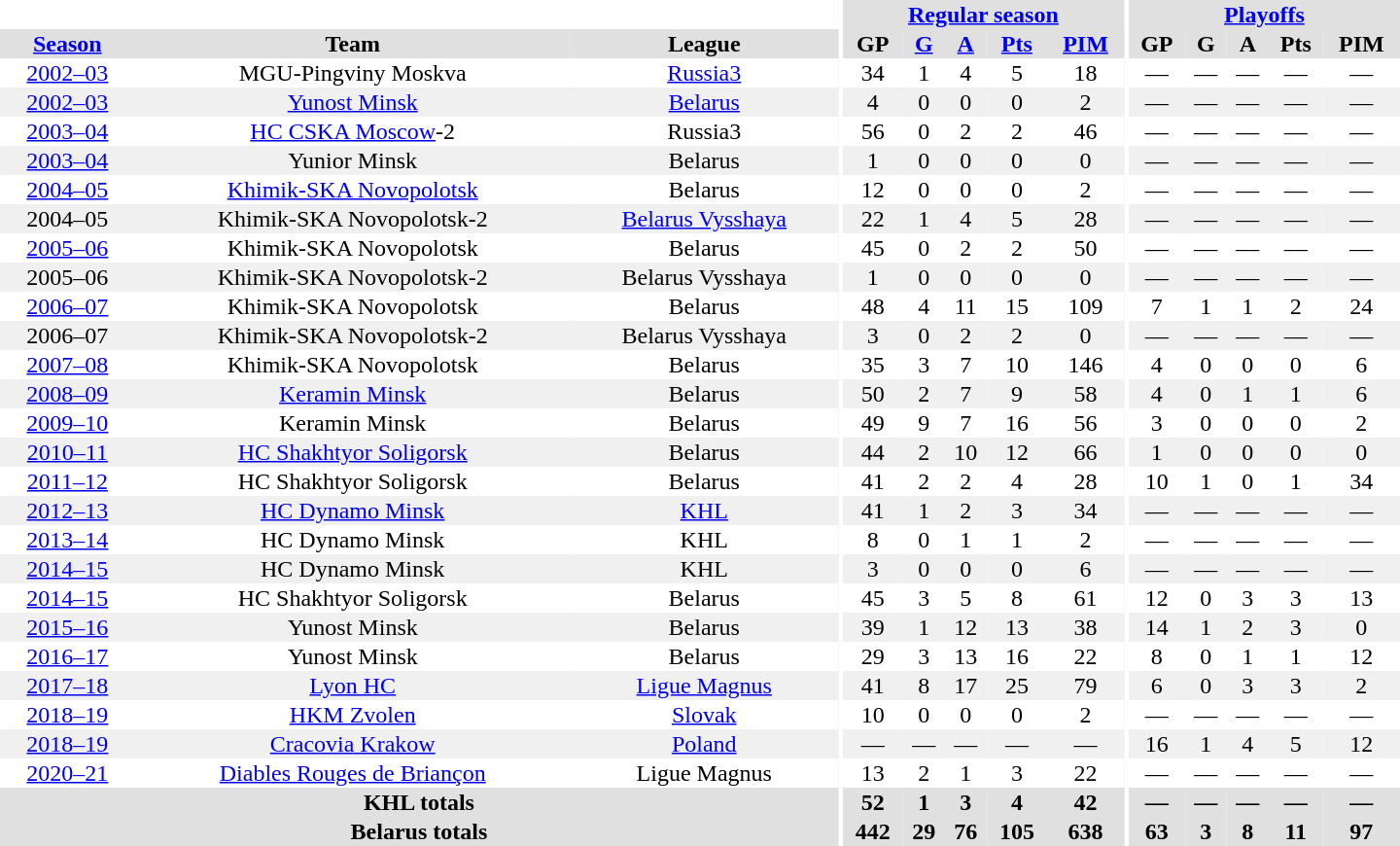<table border="0" cellpadding="1" cellspacing="0" style="text-align:center; width:60em">
<tr bgcolor="#e0e0e0">
<th colspan="3" bgcolor="#ffffff"></th>
<th rowspan="99" bgcolor="#ffffff"></th>
<th colspan="5"><a href='#'>Regular season</a></th>
<th rowspan="99" bgcolor="#ffffff"></th>
<th colspan="5"><a href='#'>Playoffs</a></th>
</tr>
<tr bgcolor="#e0e0e0">
<th><a href='#'>Season</a></th>
<th>Team</th>
<th>League</th>
<th>GP</th>
<th><a href='#'>G</a></th>
<th><a href='#'>A</a></th>
<th><a href='#'>Pts</a></th>
<th><a href='#'>PIM</a></th>
<th>GP</th>
<th>G</th>
<th>A</th>
<th>Pts</th>
<th>PIM</th>
</tr>
<tr>
<td><a href='#'>2002–03</a></td>
<td>MGU-Pingviny Moskva</td>
<td><a href='#'>Russia3</a></td>
<td>34</td>
<td>1</td>
<td>4</td>
<td>5</td>
<td>18</td>
<td>—</td>
<td>—</td>
<td>—</td>
<td>—</td>
<td>—</td>
</tr>
<tr bgcolor="#f0f0f0">
<td><a href='#'>2002–03</a></td>
<td><a href='#'>Yunost Minsk</a></td>
<td><a href='#'>Belarus</a></td>
<td>4</td>
<td>0</td>
<td>0</td>
<td>0</td>
<td>2</td>
<td>—</td>
<td>—</td>
<td>—</td>
<td>—</td>
<td>—</td>
</tr>
<tr>
<td><a href='#'>2003–04</a></td>
<td><a href='#'>HC CSKA Moscow</a>-2</td>
<td>Russia3</td>
<td>56</td>
<td>0</td>
<td>2</td>
<td>2</td>
<td>46</td>
<td>—</td>
<td>—</td>
<td>—</td>
<td>—</td>
<td>—</td>
</tr>
<tr bgcolor="#f0f0f0">
<td><a href='#'>2003–04</a></td>
<td>Yunior Minsk</td>
<td>Belarus</td>
<td>1</td>
<td>0</td>
<td>0</td>
<td>0</td>
<td>0</td>
<td>—</td>
<td>—</td>
<td>—</td>
<td>—</td>
<td>—</td>
</tr>
<tr>
<td><a href='#'>2004–05</a></td>
<td><a href='#'>Khimik-SKA Novopolotsk</a></td>
<td>Belarus</td>
<td>12</td>
<td>0</td>
<td>0</td>
<td>0</td>
<td>2</td>
<td>—</td>
<td>—</td>
<td>—</td>
<td>—</td>
<td>—</td>
</tr>
<tr bgcolor="#f0f0f0">
<td>2004–05</td>
<td>Khimik-SKA Novopolotsk-2</td>
<td><a href='#'>Belarus Vysshaya</a></td>
<td>22</td>
<td>1</td>
<td>4</td>
<td>5</td>
<td>28</td>
<td>—</td>
<td>—</td>
<td>—</td>
<td>—</td>
<td>—</td>
</tr>
<tr>
<td><a href='#'>2005–06</a></td>
<td>Khimik-SKA Novopolotsk</td>
<td>Belarus</td>
<td>45</td>
<td>0</td>
<td>2</td>
<td>2</td>
<td>50</td>
<td>—</td>
<td>—</td>
<td>—</td>
<td>—</td>
<td>—</td>
</tr>
<tr bgcolor="#f0f0f0">
<td>2005–06</td>
<td>Khimik-SKA Novopolotsk-2</td>
<td>Belarus Vysshaya</td>
<td>1</td>
<td>0</td>
<td>0</td>
<td>0</td>
<td>0</td>
<td>—</td>
<td>—</td>
<td>—</td>
<td>—</td>
<td>—</td>
</tr>
<tr>
<td><a href='#'>2006–07</a></td>
<td>Khimik-SKA Novopolotsk</td>
<td>Belarus</td>
<td>48</td>
<td>4</td>
<td>11</td>
<td>15</td>
<td>109</td>
<td>7</td>
<td>1</td>
<td>1</td>
<td>2</td>
<td>24</td>
</tr>
<tr bgcolor="#f0f0f0">
<td>2006–07</td>
<td>Khimik-SKA Novopolotsk-2</td>
<td>Belarus Vysshaya</td>
<td>3</td>
<td>0</td>
<td>2</td>
<td>2</td>
<td>0</td>
<td>—</td>
<td>—</td>
<td>—</td>
<td>—</td>
<td>—</td>
</tr>
<tr>
<td><a href='#'>2007–08</a></td>
<td>Khimik-SKA Novopolotsk</td>
<td>Belarus</td>
<td>35</td>
<td>3</td>
<td>7</td>
<td>10</td>
<td>146</td>
<td>4</td>
<td>0</td>
<td>0</td>
<td>0</td>
<td>6</td>
</tr>
<tr bgcolor="#f0f0f0">
<td><a href='#'>2008–09</a></td>
<td><a href='#'>Keramin Minsk</a></td>
<td>Belarus</td>
<td>50</td>
<td>2</td>
<td>7</td>
<td>9</td>
<td>58</td>
<td>4</td>
<td>0</td>
<td>1</td>
<td>1</td>
<td>6</td>
</tr>
<tr>
<td><a href='#'>2009–10</a></td>
<td>Keramin Minsk</td>
<td>Belarus</td>
<td>49</td>
<td>9</td>
<td>7</td>
<td>16</td>
<td>56</td>
<td>3</td>
<td>0</td>
<td>0</td>
<td>0</td>
<td>2</td>
</tr>
<tr bgcolor="#f0f0f0">
<td><a href='#'>2010–11</a></td>
<td><a href='#'>HC Shakhtyor Soligorsk</a></td>
<td>Belarus</td>
<td>44</td>
<td>2</td>
<td>10</td>
<td>12</td>
<td>66</td>
<td>1</td>
<td>0</td>
<td>0</td>
<td>0</td>
<td>0</td>
</tr>
<tr>
<td><a href='#'>2011–12</a></td>
<td>HC Shakhtyor Soligorsk</td>
<td>Belarus</td>
<td>41</td>
<td>2</td>
<td>2</td>
<td>4</td>
<td>28</td>
<td>10</td>
<td>1</td>
<td>0</td>
<td>1</td>
<td>34</td>
</tr>
<tr bgcolor="#f0f0f0">
<td><a href='#'>2012–13</a></td>
<td><a href='#'>HC Dynamo Minsk</a></td>
<td><a href='#'>KHL</a></td>
<td>41</td>
<td>1</td>
<td>2</td>
<td>3</td>
<td>34</td>
<td>—</td>
<td>—</td>
<td>—</td>
<td>—</td>
<td>—</td>
</tr>
<tr>
<td><a href='#'>2013–14</a></td>
<td>HC Dynamo Minsk</td>
<td>KHL</td>
<td>8</td>
<td>0</td>
<td>1</td>
<td>1</td>
<td>2</td>
<td>—</td>
<td>—</td>
<td>—</td>
<td>—</td>
<td>—</td>
</tr>
<tr bgcolor="#f0f0f0">
<td><a href='#'>2014–15</a></td>
<td>HC Dynamo Minsk</td>
<td>KHL</td>
<td>3</td>
<td>0</td>
<td>0</td>
<td>0</td>
<td>6</td>
<td>—</td>
<td>—</td>
<td>—</td>
<td>—</td>
<td>—</td>
</tr>
<tr>
<td><a href='#'>2014–15</a></td>
<td>HC Shakhtyor Soligorsk</td>
<td>Belarus</td>
<td>45</td>
<td>3</td>
<td>5</td>
<td>8</td>
<td>61</td>
<td>12</td>
<td>0</td>
<td>3</td>
<td>3</td>
<td>13</td>
</tr>
<tr bgcolor="#f0f0f0">
<td><a href='#'>2015–16</a></td>
<td>Yunost Minsk</td>
<td>Belarus</td>
<td>39</td>
<td>1</td>
<td>12</td>
<td>13</td>
<td>38</td>
<td>14</td>
<td>1</td>
<td>2</td>
<td>3</td>
<td>0</td>
</tr>
<tr>
<td><a href='#'>2016–17</a></td>
<td>Yunost Minsk</td>
<td>Belarus</td>
<td>29</td>
<td>3</td>
<td>13</td>
<td>16</td>
<td>22</td>
<td>8</td>
<td>0</td>
<td>1</td>
<td>1</td>
<td>12</td>
</tr>
<tr bgcolor="#f0f0f0">
<td><a href='#'>2017–18</a></td>
<td><a href='#'>Lyon HC</a></td>
<td><a href='#'>Ligue Magnus</a></td>
<td>41</td>
<td>8</td>
<td>17</td>
<td>25</td>
<td>79</td>
<td>6</td>
<td>0</td>
<td>3</td>
<td>3</td>
<td>2</td>
</tr>
<tr>
<td><a href='#'>2018–19</a></td>
<td><a href='#'>HKM Zvolen</a></td>
<td><a href='#'>Slovak</a></td>
<td>10</td>
<td>0</td>
<td>0</td>
<td>0</td>
<td>2</td>
<td>—</td>
<td>—</td>
<td>—</td>
<td>—</td>
<td>—</td>
</tr>
<tr bgcolor="#f0f0f0">
<td><a href='#'>2018–19</a></td>
<td><a href='#'>Cracovia Krakow</a></td>
<td><a href='#'>Poland</a></td>
<td>—</td>
<td>—</td>
<td>—</td>
<td>—</td>
<td>—</td>
<td>16</td>
<td>1</td>
<td>4</td>
<td>5</td>
<td>12</td>
</tr>
<tr>
<td><a href='#'>2020–21</a></td>
<td><a href='#'>Diables Rouges de Briançon</a></td>
<td>Ligue Magnus</td>
<td>13</td>
<td>2</td>
<td>1</td>
<td>3</td>
<td>22</td>
<td>—</td>
<td>—</td>
<td>—</td>
<td>—</td>
<td>—</td>
</tr>
<tr>
</tr>
<tr ALIGN="center" bgcolor="#e0e0e0">
<th colspan="3">KHL totals</th>
<th ALIGN="center">52</th>
<th ALIGN="center">1</th>
<th ALIGN="center">3</th>
<th ALIGN="center">4</th>
<th ALIGN="center">42</th>
<th ALIGN="center">—</th>
<th ALIGN="center">—</th>
<th ALIGN="center">—</th>
<th ALIGN="center">—</th>
<th ALIGN="center">—</th>
</tr>
<tr>
</tr>
<tr ALIGN="center" bgcolor="#e0e0e0">
<th colspan="3">Belarus totals</th>
<th ALIGN="center">442</th>
<th ALIGN="center">29</th>
<th ALIGN="center">76</th>
<th ALIGN="center">105</th>
<th ALIGN="center">638</th>
<th ALIGN="center">63</th>
<th ALIGN="center">3</th>
<th ALIGN="center">8</th>
<th ALIGN="center">11</th>
<th ALIGN="center">97</th>
</tr>
</table>
